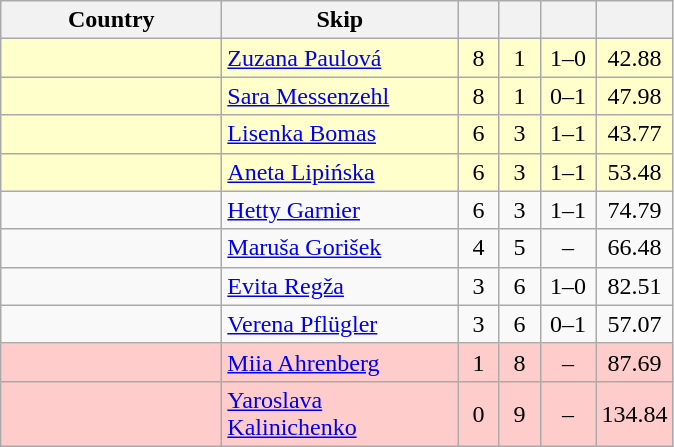<table class=wikitable style="text-align:center;">
<tr>
<th width=140>Country</th>
<th width=150>Skip</th>
<th width=20></th>
<th width=20></th>
<th width=30></th>
<th width=20></th>
</tr>
<tr bgcolor=#ffffcc>
<td style="text-align:left;"></td>
<td style="text-align:left;"><a href='#'>Zuzana Paulová</a></td>
<td>8</td>
<td>1</td>
<td>1–0</td>
<td>42.88</td>
</tr>
<tr bgcolor=#ffffcc>
<td style="text-align:left;"></td>
<td style="text-align:left;"><a href='#'>Sara Messenzehl</a></td>
<td>8</td>
<td>1</td>
<td>0–1</td>
<td>47.98</td>
</tr>
<tr bgcolor=#ffffcc>
<td style="text-align:left;"></td>
<td style="text-align:left;"><a href='#'>Lisenka Bomas</a></td>
<td>6</td>
<td>3</td>
<td>1–1</td>
<td>43.77</td>
</tr>
<tr bgcolor=#ffffcc>
<td style="text-align:left;"></td>
<td style="text-align:left;"><a href='#'>Aneta Lipińska</a></td>
<td>6</td>
<td>3</td>
<td>1–1</td>
<td>53.48</td>
</tr>
<tr>
<td style="text-align:left;"></td>
<td style="text-align:left;"><a href='#'>Hetty Garnier</a></td>
<td>6</td>
<td>3</td>
<td>1–1</td>
<td>74.79</td>
</tr>
<tr>
<td style="text-align:left;"></td>
<td style="text-align:left;"><a href='#'>Maruša Gorišek</a></td>
<td>4</td>
<td>5</td>
<td>–</td>
<td>66.48</td>
</tr>
<tr>
<td style="text-align:left;"></td>
<td style="text-align:left;"><a href='#'>Evita Regža</a></td>
<td>3</td>
<td>6</td>
<td>1–0</td>
<td>82.51</td>
</tr>
<tr>
<td style="text-align:left;"></td>
<td style="text-align:left;"><a href='#'>Verena Pflügler</a></td>
<td>3</td>
<td>6</td>
<td>0–1</td>
<td>57.07</td>
</tr>
<tr bgcolor=#ffcccc>
<td style="text-align:left;"></td>
<td style="text-align:left;"><a href='#'>Miia Ahrenberg</a></td>
<td>1</td>
<td>8</td>
<td>–</td>
<td>87.69</td>
</tr>
<tr bgcolor=#ffcccc>
<td style="text-align:left;"></td>
<td style="text-align:left;"><a href='#'>Yaroslava Kalinichenko</a></td>
<td>0</td>
<td>9</td>
<td>–</td>
<td>134.84</td>
</tr>
</table>
